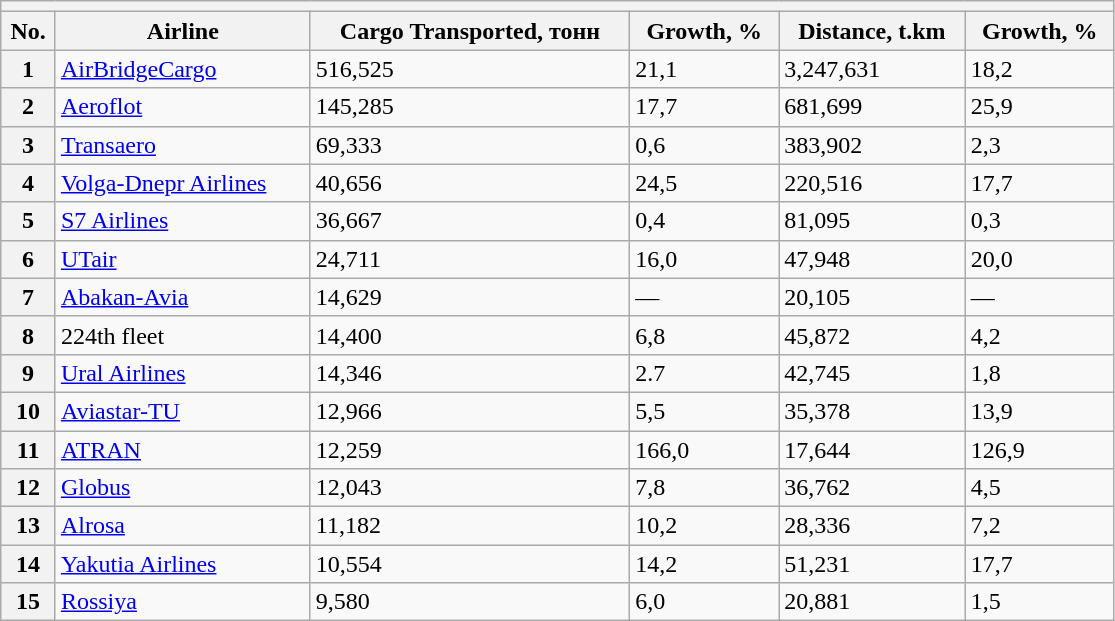<table class="sortable wikitable collapsible" style="text-align: centre">
<tr>
<th colspan="6" style="width:735px;"></th>
</tr>
<tr>
<th>No.</th>
<th>Airline</th>
<th>Cargo Transported, тонн</th>
<th>Growth, %</th>
<th>Distance, t.km</th>
<th>Growth, %</th>
</tr>
<tr>
<th>1</th>
<td><a href='#'>AirBridgeCargo</a></td>
<td>516,525</td>
<td> 21,1</td>
<td>3,247,631</td>
<td> 18,2</td>
</tr>
<tr>
<th>2</th>
<td><a href='#'>Aeroflot</a></td>
<td>145,285</td>
<td> 17,7</td>
<td>681,699</td>
<td> 25,9</td>
</tr>
<tr>
<th>3</th>
<td><a href='#'>Transaero</a></td>
<td>69,333</td>
<td> 0,6</td>
<td>383,902</td>
<td> 2,3</td>
</tr>
<tr>
<th>4</th>
<td><a href='#'>Volga-Dnepr Airlines</a></td>
<td>40,656</td>
<td> 24,5</td>
<td>220,516</td>
<td> 17,7</td>
</tr>
<tr>
<th>5</th>
<td><a href='#'>S7 Airlines</a></td>
<td>36,667</td>
<td> 0,4</td>
<td>81,095</td>
<td> 0,3</td>
</tr>
<tr>
<th>6</th>
<td><a href='#'>UTair</a></td>
<td>24,711</td>
<td> 16,0</td>
<td>47,948</td>
<td> 20,0</td>
</tr>
<tr>
<th>7</th>
<td><a href='#'>Abakan-Avia</a></td>
<td>14,629</td>
<td>—</td>
<td>20,105</td>
<td>—</td>
</tr>
<tr>
<th>8</th>
<td>224th fleet</td>
<td>14,400</td>
<td> 6,8</td>
<td>45,872</td>
<td> 4,2</td>
</tr>
<tr>
<th>9</th>
<td><a href='#'>Ural Airlines</a></td>
<td>14,346</td>
<td> 2.7</td>
<td>42,745</td>
<td> 1,8</td>
</tr>
<tr>
<th>10</th>
<td><a href='#'>Aviastar-TU</a></td>
<td>12,966</td>
<td> 5,5</td>
<td>35,378</td>
<td> 13,9</td>
</tr>
<tr>
<th>11</th>
<td><a href='#'>ATRAN</a></td>
<td>12,259</td>
<td> 166,0</td>
<td>17,644</td>
<td> 126,9</td>
</tr>
<tr>
<th>12</th>
<td><a href='#'>Globus</a></td>
<td>12,043</td>
<td> 7,8</td>
<td>36,762</td>
<td> 4,5</td>
</tr>
<tr>
<th>13</th>
<td><a href='#'>Alrosa</a></td>
<td>11,182</td>
<td> 10,2</td>
<td>28,336</td>
<td> 7,2</td>
</tr>
<tr>
<th>14</th>
<td><a href='#'>Yakutia Airlines</a></td>
<td>10,554</td>
<td> 14,2</td>
<td>51,231</td>
<td> 17,7</td>
</tr>
<tr>
<th>15</th>
<td><a href='#'>Rossiya</a></td>
<td>9,580</td>
<td> 6,0</td>
<td>20,881</td>
<td> 1,5</td>
</tr>
</table>
